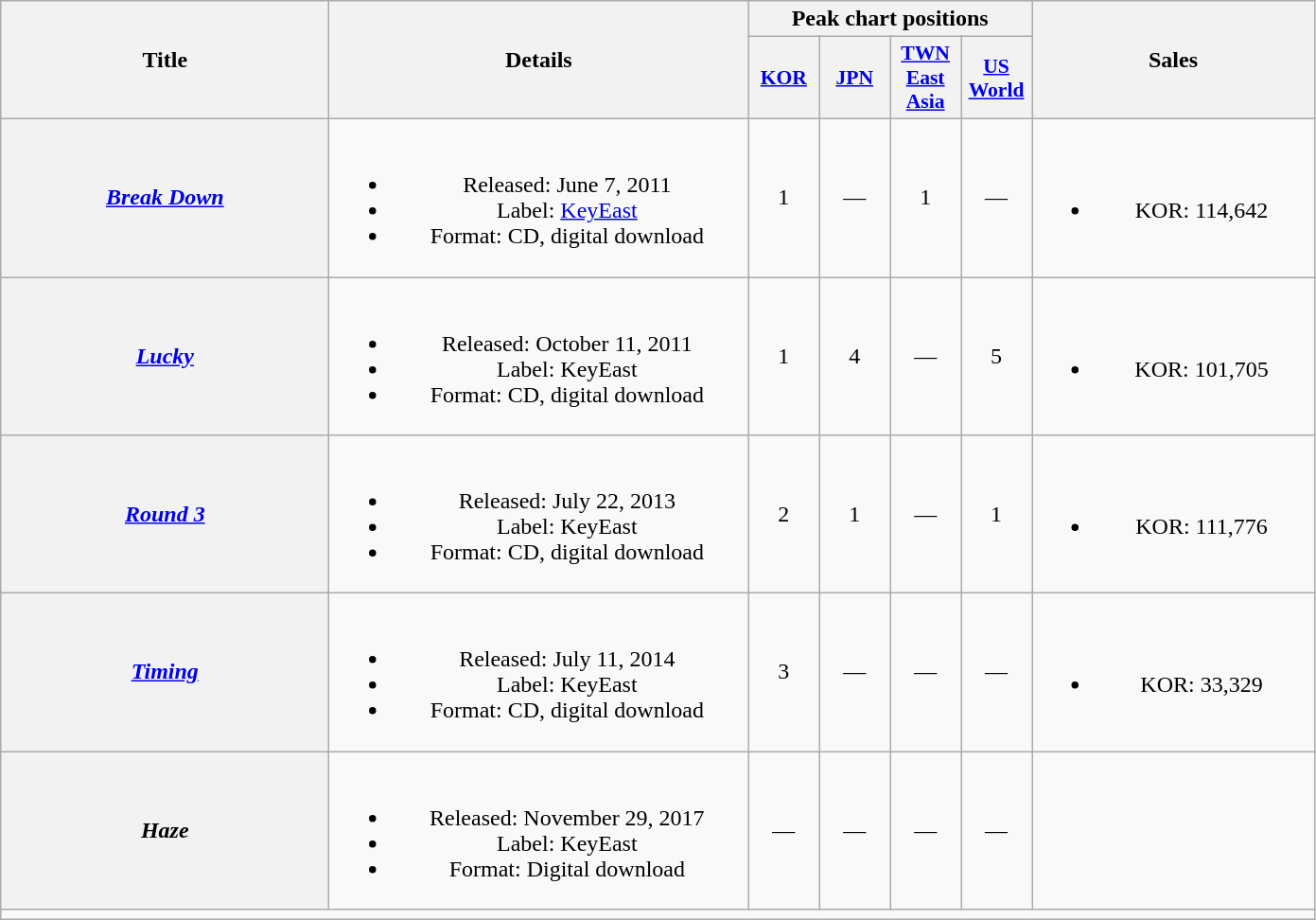<table class="wikitable plainrowheaders" style="text-align:center;">
<tr>
<th scope="col" rowspan="2" style="width:14em;">Title</th>
<th scope="col" rowspan="2" style="width:18em;">Details</th>
<th scope="col" colspan="4">Peak chart positions</th>
<th scope="col" rowspan="2" style="width:12em;">Sales</th>
</tr>
<tr>
<th scope="col" style="width:3em;font-size:90%"><a href='#'>KOR</a><br></th>
<th scope="col" style="width:3em;font-size:90%"><a href='#'>JPN</a><br></th>
<th scope="col" style="width:3em;font-size:90%"><a href='#'>TWN East Asia</a><br></th>
<th scope="col" style="width:3em;font-size:90%"><a href='#'>US World</a><br></th>
</tr>
<tr>
<th scope="row"><em><a href='#'>Break Down</a></em></th>
<td><br><ul><li>Released: June 7, 2011 </li><li>Label: <a href='#'>KeyEast</a></li><li>Format: CD, digital download</li></ul></td>
<td>1</td>
<td>—</td>
<td>1</td>
<td>—</td>
<td><br><ul><li>KOR: 114,642</li></ul></td>
</tr>
<tr>
<th scope="row"><em><a href='#'>Lucky</a></em></th>
<td><br><ul><li>Released: October 11, 2011 </li><li>Label: KeyEast</li><li>Format: CD, digital download</li></ul></td>
<td>1</td>
<td>4</td>
<td>—</td>
<td>5</td>
<td><br><ul><li>KOR: 101,705</li></ul></td>
</tr>
<tr>
<th scope="row"><em><a href='#'>Round 3</a></em></th>
<td><br><ul><li>Released: July 22, 2013 </li><li>Label: KeyEast</li><li>Format: CD, digital download</li></ul></td>
<td>2</td>
<td>1</td>
<td>—</td>
<td>1</td>
<td><br><ul><li>KOR: 111,776</li></ul></td>
</tr>
<tr>
<th scope="row"><em><a href='#'>Timing</a></em></th>
<td><br><ul><li>Released: July 11, 2014 </li><li>Label: KeyEast</li><li>Format: CD, digital download</li></ul></td>
<td>3</td>
<td>—</td>
<td>—</td>
<td>—</td>
<td><br><ul><li>KOR: 33,329</li></ul></td>
</tr>
<tr>
<th scope="row"><em>Haze</em></th>
<td><br><ul><li>Released: November 29, 2017 </li><li>Label: KeyEast</li><li>Format: Digital download</li></ul></td>
<td>—</td>
<td>—</td>
<td>—</td>
<td>—</td>
<td></td>
</tr>
<tr>
<td colspan="7"></td>
</tr>
</table>
